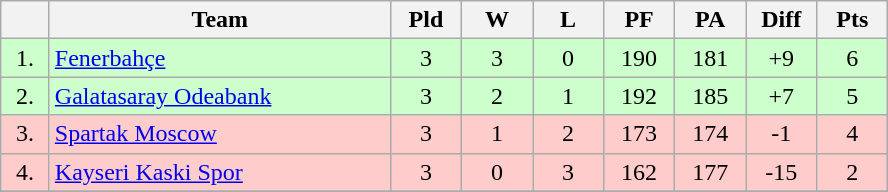<table class="wikitable" style="text-align:center">
<tr>
<th width=25></th>
<th width=220>Team</th>
<th width=40>Pld</th>
<th width=40>W</th>
<th width=40>L</th>
<th width=40>PF</th>
<th width=40>PA</th>
<th width=40>Diff</th>
<th width=40>Pts</th>
</tr>
<tr style="background:#ccffcc;">
<td>1.</td>
<td align=left> <a href='#'>Fenerbahçe</a></td>
<td>3</td>
<td>3</td>
<td>0</td>
<td>190</td>
<td>181</td>
<td>+9</td>
<td>6</td>
</tr>
<tr style="background:#ccffcc;">
<td>2.</td>
<td align=left> <a href='#'>Galatasaray Odeabank</a></td>
<td>3</td>
<td>2</td>
<td>1</td>
<td>192</td>
<td>185</td>
<td>+7</td>
<td>5</td>
</tr>
<tr style="background:#ffcccc;">
<td>3.</td>
<td align=left> <a href='#'>Spartak Moscow</a></td>
<td>3</td>
<td>1</td>
<td>2</td>
<td>173</td>
<td>174</td>
<td>-1</td>
<td>4</td>
</tr>
<tr style="background:#ffcccc;">
<td>4.</td>
<td align=left> <a href='#'>Kayseri Kaski Spor</a></td>
<td>3</td>
<td>0</td>
<td>3</td>
<td>162</td>
<td>177</td>
<td>-15</td>
<td>2</td>
</tr>
<tr>
</tr>
</table>
